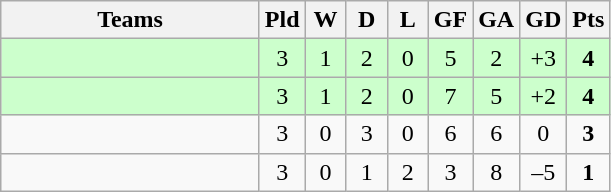<table class="wikitable" style="text-align: center;">
<tr>
<th width=165>Teams</th>
<th width=20>Pld</th>
<th width=20>W</th>
<th width=20>D</th>
<th width=20>L</th>
<th width=20>GF</th>
<th width=20>GA</th>
<th width=20>GD</th>
<th width=20>Pts</th>
</tr>
<tr align=center style="background:#ccffcc;">
<td style="text-align:left;"></td>
<td>3</td>
<td>1</td>
<td>2</td>
<td>0</td>
<td>5</td>
<td>2</td>
<td>+3</td>
<td><strong>4</strong></td>
</tr>
<tr align=center style="background:#ccffcc;">
<td style="text-align:left;"></td>
<td>3</td>
<td>1</td>
<td>2</td>
<td>0</td>
<td>7</td>
<td>5</td>
<td>+2</td>
<td><strong>4</strong></td>
</tr>
<tr align=center>
<td style="text-align:left;"></td>
<td>3</td>
<td>0</td>
<td>3</td>
<td>0</td>
<td>6</td>
<td>6</td>
<td>0</td>
<td><strong>3</strong></td>
</tr>
<tr align=center>
<td style="text-align:left;"></td>
<td>3</td>
<td>0</td>
<td>1</td>
<td>2</td>
<td>3</td>
<td>8</td>
<td>–5</td>
<td><strong>1</strong></td>
</tr>
</table>
